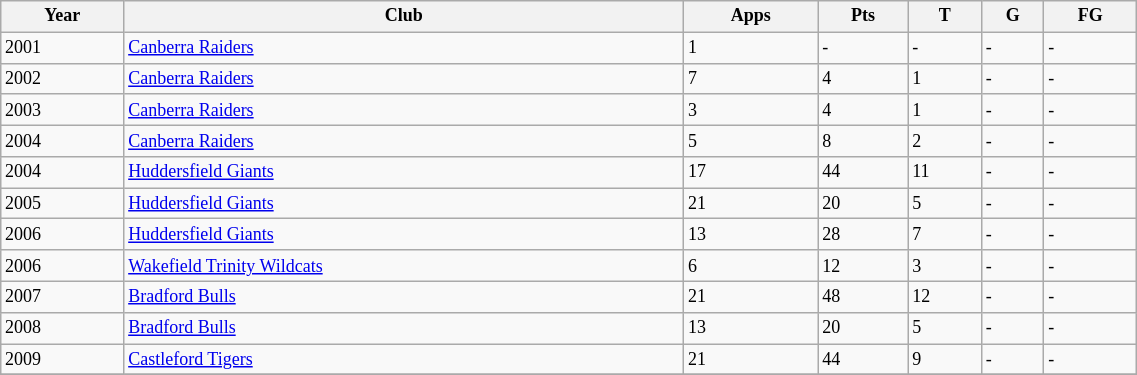<table class="wikitable" style="font-size:75%;" width="60%">
<tr>
<th>Year</th>
<th>Club</th>
<th>Apps</th>
<th>Pts</th>
<th>T</th>
<th>G</th>
<th>FG</th>
</tr>
<tr>
<td>2001</td>
<td><a href='#'>Canberra Raiders</a></td>
<td>1</td>
<td>-</td>
<td>-</td>
<td>-</td>
<td>-</td>
</tr>
<tr>
<td>2002</td>
<td><a href='#'>Canberra Raiders</a></td>
<td>7</td>
<td>4</td>
<td>1</td>
<td>-</td>
<td>-</td>
</tr>
<tr>
<td>2003</td>
<td><a href='#'>Canberra Raiders</a></td>
<td>3</td>
<td>4</td>
<td>1</td>
<td>-</td>
<td>-</td>
</tr>
<tr>
<td>2004</td>
<td><a href='#'>Canberra Raiders</a></td>
<td>5</td>
<td>8</td>
<td>2</td>
<td>-</td>
<td>-</td>
</tr>
<tr>
<td>2004</td>
<td><a href='#'>Huddersfield Giants</a></td>
<td>17</td>
<td>44</td>
<td>11</td>
<td>-</td>
<td>-</td>
</tr>
<tr>
<td>2005</td>
<td><a href='#'>Huddersfield Giants</a></td>
<td>21</td>
<td>20</td>
<td>5</td>
<td>-</td>
<td>-</td>
</tr>
<tr>
<td>2006</td>
<td><a href='#'>Huddersfield Giants</a></td>
<td>13</td>
<td>28</td>
<td>7</td>
<td>-</td>
<td>-</td>
</tr>
<tr>
<td>2006</td>
<td><a href='#'>Wakefield Trinity Wildcats</a></td>
<td>6</td>
<td>12</td>
<td>3</td>
<td>-</td>
<td>-</td>
</tr>
<tr>
<td>2007</td>
<td><a href='#'>Bradford Bulls</a></td>
<td>21</td>
<td>48</td>
<td>12</td>
<td>-</td>
<td>-</td>
</tr>
<tr>
<td>2008</td>
<td><a href='#'>Bradford Bulls</a></td>
<td>13</td>
<td>20</td>
<td>5</td>
<td>-</td>
<td>-</td>
</tr>
<tr>
<td>2009</td>
<td><a href='#'>Castleford Tigers</a></td>
<td>21</td>
<td>44</td>
<td>9</td>
<td>-</td>
<td>-</td>
</tr>
<tr>
</tr>
</table>
